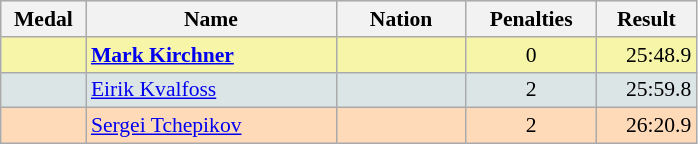<table class=wikitable style="border:1px solid #AAAAAA;font-size:90%">
<tr bgcolor="#E4E4E4">
<th style="border-bottom:1px solid #AAAAAA" width=50>Medal</th>
<th style="border-bottom:1px solid #AAAAAA" width=160>Name</th>
<th style="border-bottom:1px solid #AAAAAA" width=80>Nation</th>
<th style="border-bottom:1px solid #AAAAAA" width=80>Penalties</th>
<th style="border-bottom:1px solid #AAAAAA" width=60>Result</th>
</tr>
<tr bgcolor="#F7F6A8">
<td align="center"></td>
<td><strong><a href='#'>Mark Kirchner</a></strong></td>
<td align="center"></td>
<td align="center">0</td>
<td align="right">25:48.9</td>
</tr>
<tr bgcolor="#DCE5E5">
<td align="center"></td>
<td><a href='#'>Eirik Kvalfoss</a></td>
<td align="center"></td>
<td align="center">2</td>
<td align="right">25:59.8</td>
</tr>
<tr bgcolor="#FFDAB9">
<td align="center"></td>
<td><a href='#'>Sergei Tchepikov</a></td>
<td align="center"></td>
<td align="center">2</td>
<td align="right">26:20.9</td>
</tr>
</table>
